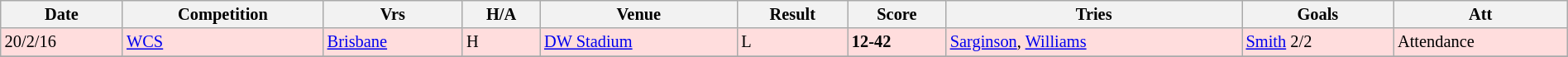<table class="wikitable" style="font-size:85%;" width="100%">
<tr>
<th>Date</th>
<th>Competition</th>
<th>Vrs</th>
<th>H/A</th>
<th>Venue</th>
<th>Result</th>
<th>Score</th>
<th>Tries</th>
<th>Goals</th>
<th>Att</th>
</tr>
<tr style="background:#ffdddd;" width=20 | >
<td>20/2/16</td>
<td><a href='#'>WCS</a></td>
<td><a href='#'>Brisbane</a></td>
<td>H</td>
<td><a href='#'>DW Stadium</a></td>
<td>L</td>
<td><strong>12-42</strong></td>
<td><a href='#'>Sarginson</a>, <a href='#'>Williams</a></td>
<td><a href='#'>Smith</a> 2/2</td>
<td>Attendance</td>
</tr>
<tr>
</tr>
</table>
